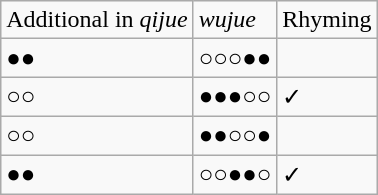<table class="wikitable">
<tr>
<td>Additional in <em>qijue</em></td>
<td><em>wujue</em></td>
<td>Rhyming</td>
</tr>
<tr>
<td>●●</td>
<td>○○○●●</td>
<td></td>
</tr>
<tr>
<td>○○</td>
<td>●●●○○</td>
<td>✓</td>
</tr>
<tr>
<td>○○</td>
<td>●●○○●</td>
<td></td>
</tr>
<tr>
<td>●●</td>
<td>○○●●○</td>
<td>✓</td>
</tr>
</table>
